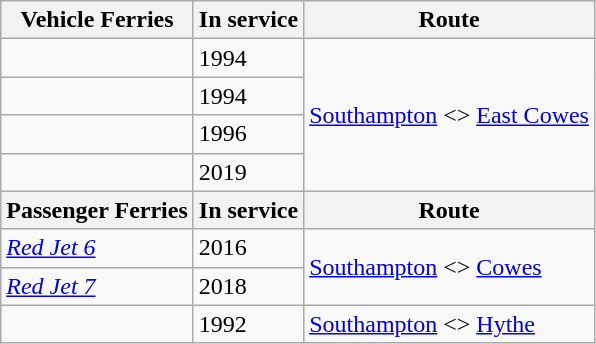<table class="wikitable">
<tr>
<th>Vehicle Ferries</th>
<th>In service</th>
<th>Route</th>
</tr>
<tr>
<td></td>
<td>1994</td>
<td rowspan=4><a href='#'>Southampton</a> <> <a href='#'>East Cowes</a></td>
</tr>
<tr>
<td></td>
<td>1994</td>
</tr>
<tr>
<td></td>
<td>1996</td>
</tr>
<tr>
<td></td>
<td>2019</td>
</tr>
<tr>
<th>Passenger Ferries</th>
<th>In service</th>
<th>Route</th>
</tr>
<tr>
<td><em><a href='#'>Red Jet 6</a></em></td>
<td>2016</td>
<td rowspan="2"><a href='#'>Southampton</a> <> <a href='#'>Cowes</a></td>
</tr>
<tr>
<td><em><a href='#'>Red Jet 7</a></em></td>
<td>2018</td>
</tr>
<tr>
<td></td>
<td>1992</td>
<td><a href='#'>Southampton</a> <> <a href='#'>Hythe</a></td>
</tr>
</table>
